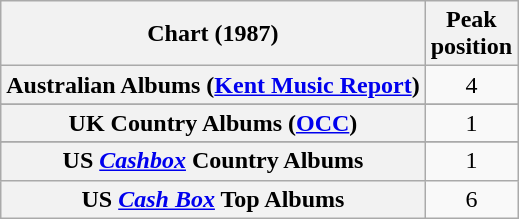<table class="wikitable sortable plainrowheaders" style="text-align:center">
<tr>
<th scope="col">Chart (1987)</th>
<th scope="col">Peak<br>position</th>
</tr>
<tr>
<th scope="row">Australian Albums (<a href='#'>Kent Music Report</a>)</th>
<td>4</td>
</tr>
<tr>
</tr>
<tr>
</tr>
<tr>
</tr>
<tr>
</tr>
<tr>
</tr>
<tr>
<th scope="row">UK Country Albums (<a href='#'>OCC</a>)</th>
<td>1</td>
</tr>
<tr>
</tr>
<tr>
</tr>
<tr>
<th scope="row">US <em><a href='#'>Cashbox</a></em> Country Albums</th>
<td align="center">1</td>
</tr>
<tr>
<th scope="row">US <em><a href='#'>Cash Box</a></em> Top Albums </th>
<td align="center">6</td>
</tr>
</table>
